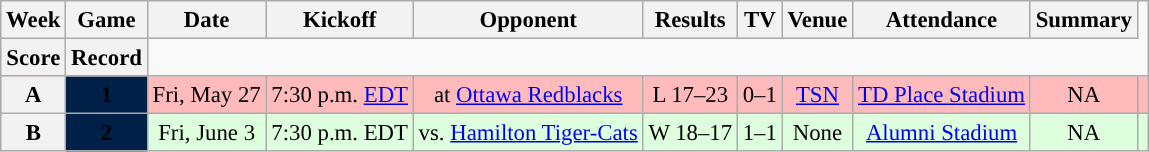<table class="wikitable" style="font-size: 95%;">
<tr>
<th scope="col">Week</th>
<th scope="col">Game</th>
<th scope="col">Date</th>
<th scope="col">Kickoff</th>
<th scope="col">Opponent</th>
<th scope="col">Results</th>
<th scope="col">TV</th>
<th scope="col">Venue</th>
<th scope="col">Attendance</th>
<th scope="col">Summary</th>
</tr>
<tr>
<th scope="col">Score</th>
<th scope="col">Record</th>
</tr>
<tr align="center"= bgcolor="ffbbbb">
<th align="center">A</th>
<th style="text-align:center; background:#002147;"><span>1</span></th>
<td align="center">Fri, May 27</td>
<td align="center">7:30 p.m. <a href='#'>EDT</a></td>
<td align="center">at <a href='#'>Ottawa Redblacks</a></td>
<td align="center">L 17–23</td>
<td align="center">0–1</td>
<td align="center"><a href='#'>TSN</a></td>
<td align="center"><a href='#'>TD Place Stadium</a></td>
<td align="center">NA</td>
<td align="center"></td>
</tr>
<tr align="center"= bgcolor="ddffdd">
<th align="center">B</th>
<th style="text-align:center; background:#002147;"><span>2</span></th>
<td align="center">Fri, June 3</td>
<td align="center">7:30 p.m. EDT</td>
<td align="center">vs. <a href='#'>Hamilton Tiger-Cats</a></td>
<td align="center">W 18–17</td>
<td align="center">1–1</td>
<td align="center">None</td>
<td align="center"><a href='#'>Alumni Stadium</a></td>
<td align="center">NA</td>
<td align="center"></td>
</tr>
</table>
